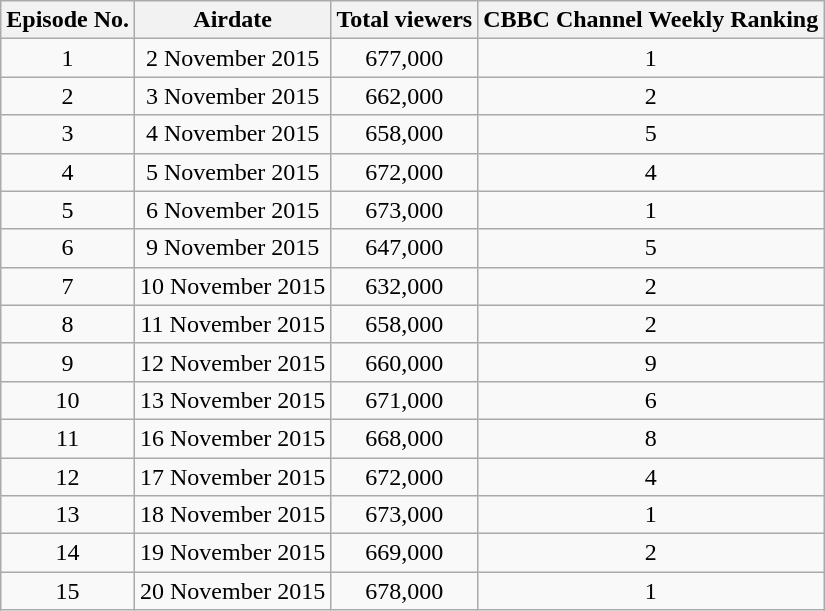<table class="wikitable" style="text-align:center;">
<tr>
<th>Episode No.</th>
<th>Airdate</th>
<th>Total viewers</th>
<th>CBBC Channel Weekly Ranking</th>
</tr>
<tr>
<td>1</td>
<td>2 November 2015</td>
<td>677,000</td>
<td>1</td>
</tr>
<tr>
<td>2</td>
<td>3 November 2015</td>
<td>662,000</td>
<td>2</td>
</tr>
<tr>
<td>3</td>
<td>4 November 2015</td>
<td>658,000</td>
<td>5</td>
</tr>
<tr>
<td>4</td>
<td>5 November 2015</td>
<td>672,000</td>
<td>4</td>
</tr>
<tr>
<td>5</td>
<td>6 November 2015</td>
<td>673,000</td>
<td>1</td>
</tr>
<tr>
<td>6</td>
<td>9 November 2015</td>
<td>647,000</td>
<td>5</td>
</tr>
<tr>
<td>7</td>
<td>10 November 2015</td>
<td>632,000</td>
<td>2</td>
</tr>
<tr>
<td>8</td>
<td>11 November 2015</td>
<td>658,000</td>
<td>2</td>
</tr>
<tr>
<td>9</td>
<td>12 November 2015</td>
<td>660,000</td>
<td>9</td>
</tr>
<tr>
<td>10</td>
<td>13 November 2015</td>
<td>671,000</td>
<td>6</td>
</tr>
<tr>
<td>11</td>
<td>16 November 2015</td>
<td>668,000</td>
<td>8</td>
</tr>
<tr>
<td>12</td>
<td>17 November 2015</td>
<td>672,000</td>
<td>4</td>
</tr>
<tr>
<td>13</td>
<td>18 November 2015</td>
<td>673,000</td>
<td>1</td>
</tr>
<tr>
<td>14</td>
<td>19 November 2015</td>
<td>669,000</td>
<td>2</td>
</tr>
<tr>
<td>15</td>
<td>20 November 2015</td>
<td>678,000</td>
<td>1</td>
</tr>
</table>
